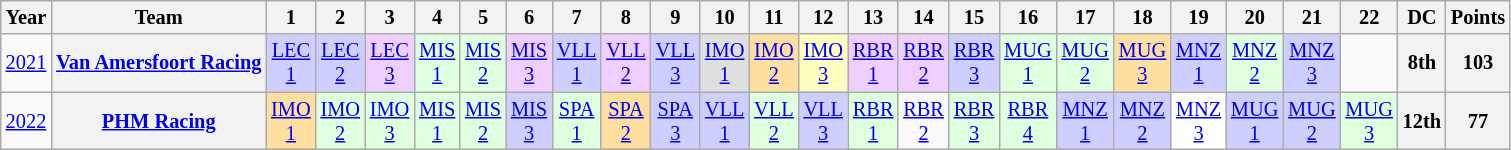<table class="wikitable" style="text-align:center; font-size:85%;">
<tr>
<th>Year</th>
<th>Team</th>
<th>1</th>
<th>2</th>
<th>3</th>
<th>4</th>
<th>5</th>
<th>6</th>
<th>7</th>
<th>8</th>
<th>9</th>
<th>10</th>
<th>11</th>
<th>12</th>
<th>13</th>
<th>14</th>
<th>15</th>
<th>16</th>
<th>17</th>
<th>18</th>
<th>19</th>
<th>20</th>
<th>21</th>
<th>22</th>
<th>DC</th>
<th>Points</th>
</tr>
<tr>
<td><a href='#'>2021</a></td>
<th nowrap><a href='#'>Van Amersfoort Racing</a></th>
<td style="background:#CFCFFF;"><a href='#'>LEC<br>1</a><br></td>
<td style="background:#CFCFFF;"><a href='#'>LEC<br>2</a><br></td>
<td style="background:#EFCFFF;"><a href='#'>LEC<br>3</a><br></td>
<td style="background:#DFFFDF;"><a href='#'>MIS<br>1</a><br></td>
<td style="background:#DFFFDF;"><a href='#'>MIS<br>2</a><br></td>
<td style="background:#EFCFFF;"><a href='#'>MIS<br>3</a><br></td>
<td style="background:#CFCFFF;"><a href='#'>VLL<br>1</a><br></td>
<td style="background:#EFCFFF;"><a href='#'>VLL<br>2</a><br></td>
<td style="background:#CFCFFF;"><a href='#'>VLL<br>3</a><br></td>
<td style="background:#DFDFDF;"><a href='#'>IMO<br>1</a><br></td>
<td style="background:#FFDF9F;"><a href='#'>IMO<br>2</a><br></td>
<td style="background:#FFFFBF;"><a href='#'>IMO<br>3</a><br></td>
<td style="background:#EFCFFF;"><a href='#'>RBR<br>1</a><br></td>
<td style="background:#EFCFFF;"><a href='#'>RBR<br>2</a><br></td>
<td style="background:#CFCFFF;"><a href='#'>RBR<br>3</a><br></td>
<td style="background:#DFFFDF;"><a href='#'>MUG<br>1</a><br></td>
<td style="background:#DFFFDF;"><a href='#'>MUG<br>2</a><br></td>
<td style="background:#FFDF9F;"><a href='#'>MUG<br>3</a><br></td>
<td style="background:#CFCFFF;"><a href='#'>MNZ<br>1</a><br></td>
<td style="background:#DFFFDF;"><a href='#'>MNZ<br>2</a><br></td>
<td style="background:#CFCFFF;"><a href='#'>MNZ<br>3</a><br></td>
<td></td>
<th>8th</th>
<th>103</th>
</tr>
<tr>
<td><a href='#'>2022</a></td>
<th nowrap><a href='#'>PHM Racing</a></th>
<td style="background:#FFDF9F;"><a href='#'>IMO<br>1</a><br></td>
<td style="background:#DFFFDF;"><a href='#'>IMO<br>2</a><br></td>
<td style="background:#DFFFDF;"><a href='#'>IMO<br>3</a><br></td>
<td style="background:#DFFFDF;"><a href='#'>MIS<br>1</a><br></td>
<td style="background:#DFFFDF;"><a href='#'>MIS<br>2</a><br></td>
<td style="background:#CFCFFF;"><a href='#'>MIS<br>3</a><br></td>
<td style="background:#DFFFDF;"><a href='#'>SPA<br>1</a><br></td>
<td style="background:#FFDF9F;"><a href='#'>SPA<br>2</a><br></td>
<td style="background:#CFCFFF;"><a href='#'>SPA<br>3</a><br></td>
<td style="background:#CFCFFF;"><a href='#'>VLL<br>1</a><br></td>
<td style="background:#DFFFDF;"><a href='#'>VLL<br>2</a><br></td>
<td style="background:#CFCFFF;"><a href='#'>VLL<br>3</a><br></td>
<td style="background:#DFFFDF;"><a href='#'>RBR<br>1</a><br></td>
<td><a href='#'>RBR<br>2</a></td>
<td style="background:#DFFFDF;"><a href='#'>RBR<br>3</a><br></td>
<td style="background:#DFFFDF;"><a href='#'>RBR<br>4</a><br></td>
<td style="background:#CFCFFF;"><a href='#'>MNZ<br>1</a><br></td>
<td style="background:#CFCFFF;"><a href='#'>MNZ<br>2</a><br></td>
<td style="background:#FFFFFF;"><a href='#'>MNZ<br>3</a><br></td>
<td style="background:#CFCFFF;"><a href='#'>MUG<br>1</a><br></td>
<td style="background:#CFCFFF;"><a href='#'>MUG<br>2</a><br></td>
<td style="background:#DFFFDF;"><a href='#'>MUG<br>3</a><br></td>
<th>12th</th>
<th>77</th>
</tr>
</table>
